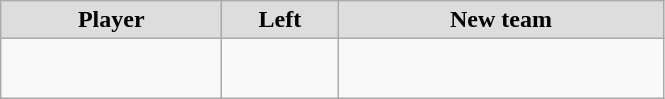<table class="wikitable" style="text-align: center">
<tr style="text-align:center; background:#ddd;">
<td style="width:140px"><strong>Player</strong></td>
<td style="width:70px"><strong>Left</strong></td>
<td style="width:210px"><strong>New team</strong></td>
</tr>
<tr style="height:40px">
<td></td>
<td style="font-size: 80%"></td>
<td></td>
</tr>
</table>
